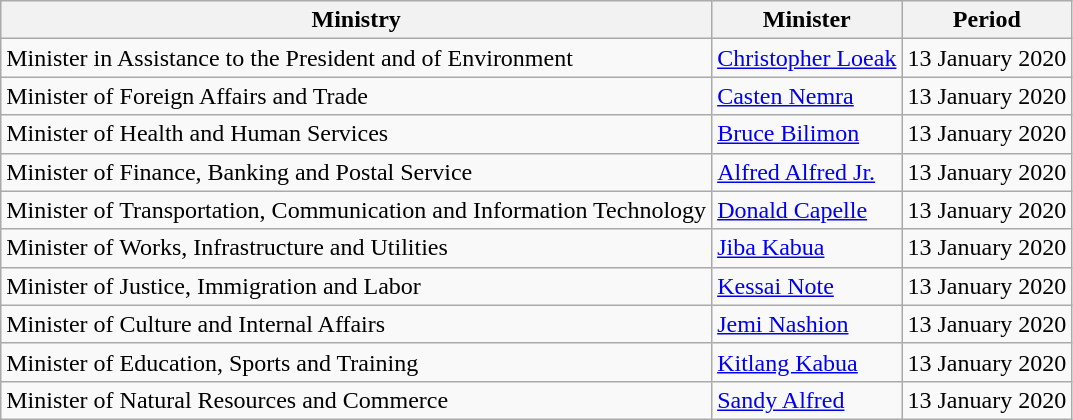<table class="wikitable">
<tr>
<th>Ministry</th>
<th>Minister</th>
<th>Period</th>
</tr>
<tr>
<td>Minister in Assistance to the President and of Environment</td>
<td><a href='#'>Christopher Loeak</a></td>
<td>13 January 2020</td>
</tr>
<tr>
<td>Minister of Foreign Affairs and Trade</td>
<td><a href='#'>Casten Nemra</a></td>
<td>13 January 2020</td>
</tr>
<tr>
<td>Minister of Health and Human Services</td>
<td><a href='#'>Bruce Bilimon</a></td>
<td>13 January 2020</td>
</tr>
<tr>
<td>Minister of Finance, Banking and Postal Service</td>
<td><a href='#'>Alfred Alfred Jr.</a></td>
<td>13 January 2020</td>
</tr>
<tr>
<td>Minister of Transportation, Communication and Information Technology</td>
<td><a href='#'>Donald Capelle</a></td>
<td>13 January 2020</td>
</tr>
<tr>
<td>Minister of Works, Infrastructure and Utilities</td>
<td><a href='#'>Jiba Kabua</a></td>
<td>13 January 2020</td>
</tr>
<tr>
<td>Minister of Justice, Immigration and Labor</td>
<td><a href='#'>Kessai Note</a></td>
<td>13 January 2020</td>
</tr>
<tr>
<td>Minister of Culture and Internal Affairs</td>
<td><a href='#'>Jemi Nashion</a></td>
<td>13 January 2020</td>
</tr>
<tr>
<td>Minister of Education, Sports and Training</td>
<td><a href='#'>Kitlang Kabua</a></td>
<td>13 January 2020</td>
</tr>
<tr>
<td>Minister of Natural Resources and Commerce</td>
<td><a href='#'>Sandy Alfred</a></td>
<td>13 January 2020</td>
</tr>
</table>
